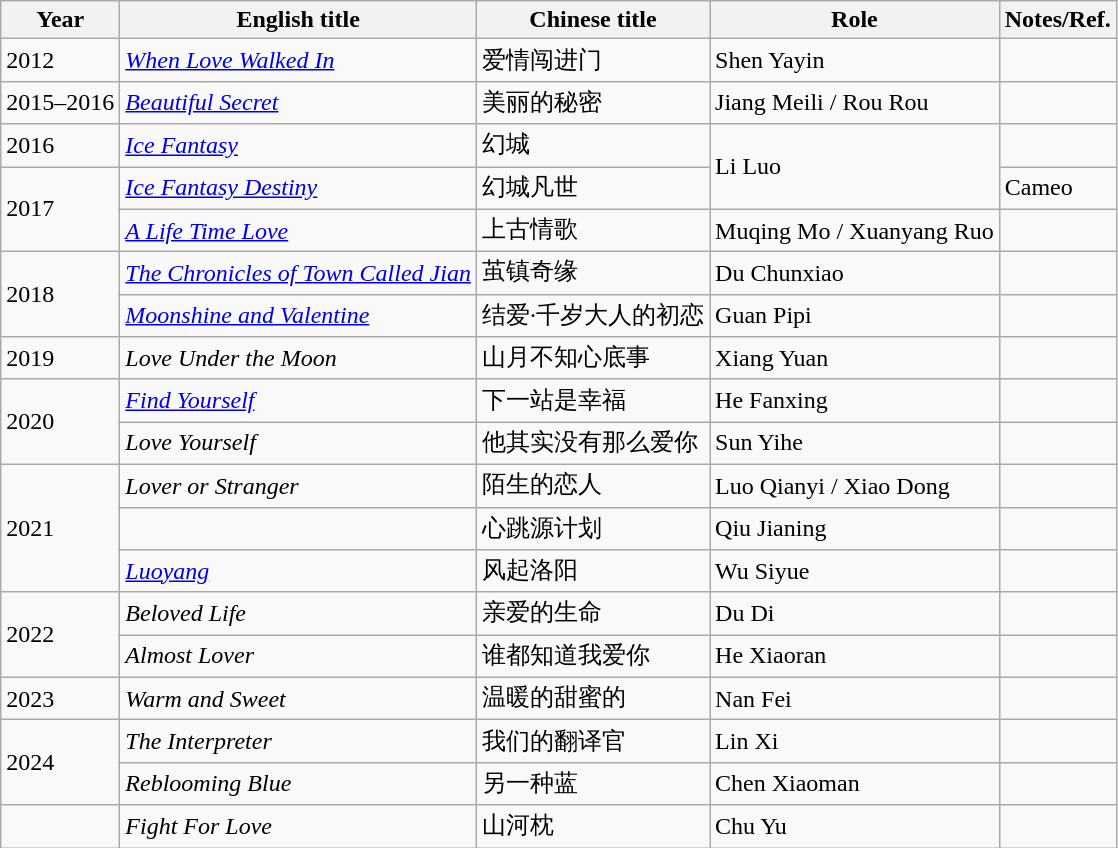<table class="wikitable">
<tr>
<th>Year</th>
<th>English title</th>
<th>Chinese title</th>
<th>Role</th>
<th>Notes/Ref.</th>
</tr>
<tr>
<td>2012</td>
<td><em><a href='#'>When Love Walked In</a></em></td>
<td>爱情闯进门</td>
<td>Shen Yayin</td>
<td></td>
</tr>
<tr>
<td>2015–2016</td>
<td><em><a href='#'>Beautiful Secret</a></em></td>
<td>美丽的秘密</td>
<td>Jiang Meili / Rou Rou</td>
<td></td>
</tr>
<tr>
<td>2016</td>
<td><em><a href='#'>Ice Fantasy</a></em></td>
<td>幻城</td>
<td rowspan="2">Li Luo</td>
<td></td>
</tr>
<tr>
<td rowspan=2>2017</td>
<td><em><a href='#'>Ice Fantasy Destiny</a></em></td>
<td>幻城凡世</td>
<td>Cameo</td>
</tr>
<tr>
<td><em><a href='#'>A Life Time Love</a></em></td>
<td>上古情歌</td>
<td>Muqing Mo / Xuanyang Ruo</td>
<td></td>
</tr>
<tr>
<td rowspan=2>2018</td>
<td><em><a href='#'>The Chronicles of Town Called Jian</a></em></td>
<td>茧镇奇缘</td>
<td>Du Chunxiao</td>
<td></td>
</tr>
<tr>
<td><em><a href='#'>Moonshine and Valentine</a></em></td>
<td>结爱·千岁大人的初恋</td>
<td>Guan Pipi</td>
<td></td>
</tr>
<tr>
<td>2019</td>
<td><em>Love Under the Moon</em></td>
<td>山月不知心底事</td>
<td>Xiang Yuan</td>
<td></td>
</tr>
<tr>
<td rowspan=2>2020</td>
<td><em><a href='#'>Find Yourself</a></em></td>
<td>下一站是幸福</td>
<td>He Fanxing</td>
<td></td>
</tr>
<tr>
<td><em>Love Yourself</em></td>
<td>他其实没有那么爱你</td>
<td>Sun Yihe</td>
<td></td>
</tr>
<tr>
<td rowspan="3">2021</td>
<td><em>Lover or Stranger</em></td>
<td>陌生的恋人</td>
<td>Luo Qianyi / Xiao Dong</td>
<td></td>
</tr>
<tr>
<td><em></em></td>
<td>心跳源计划</td>
<td>Qiu Jianing</td>
<td></td>
</tr>
<tr>
<td><em><a href='#'>Luoyang</a></em></td>
<td>风起洛阳</td>
<td>Wu Siyue</td>
<td></td>
</tr>
<tr>
<td rowspan=2>2022</td>
<td><em>Beloved Life</em></td>
<td>亲爱的生命</td>
<td>Du Di</td>
<td></td>
</tr>
<tr>
<td><em>Almost Lover</em></td>
<td>谁都知道我爱你</td>
<td>He Xiaoran</td>
<td></td>
</tr>
<tr>
<td>2023</td>
<td><em>Warm and Sweet</em></td>
<td>温暖的甜蜜的</td>
<td>Nan Fei</td>
<td></td>
</tr>
<tr>
<td rowspan="2">2024</td>
<td><em>The Interpreter</em></td>
<td>我们的翻译官</td>
<td>Lin Xi</td>
<td></td>
</tr>
<tr>
<td><em>Reblooming Blue</em></td>
<td>另一种蓝</td>
<td>Chen Xiaoman</td>
<td></td>
</tr>
<tr>
<td></td>
<td><em>Fight For Love</em></td>
<td>山河枕</td>
<td>Chu Yu</td>
<td></td>
</tr>
</table>
